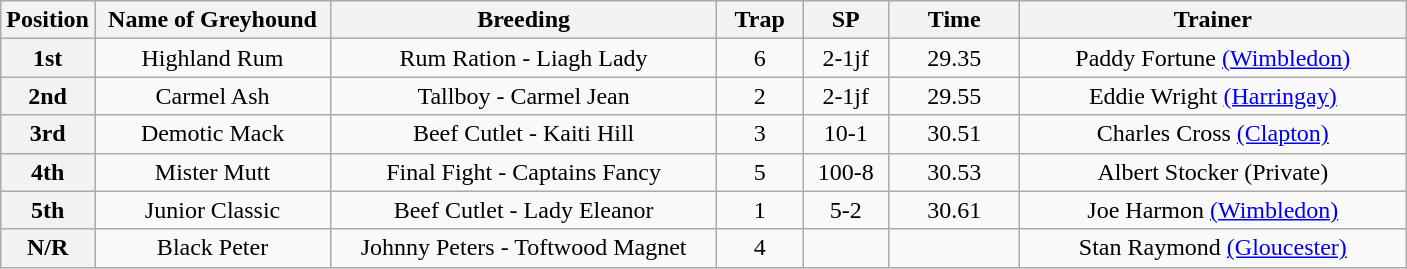<table class="wikitable" style="text-align: center">
<tr>
<th width=50>Position</th>
<th width=150>Name of Greyhound</th>
<th width=250>Breeding</th>
<th width=50>Trap</th>
<th width=50>SP</th>
<th width=80>Time</th>
<th width=250>Trainer</th>
</tr>
<tr>
<th>1st</th>
<td>Highland Rum</td>
<td>Rum Ration - Liagh Lady</td>
<td>6</td>
<td>2-1jf</td>
<td>29.35</td>
<td>Paddy Fortune <a href='#'>(Wimbledon)</a></td>
</tr>
<tr>
<th>2nd</th>
<td>Carmel Ash</td>
<td>Tallboy - Carmel Jean</td>
<td>2</td>
<td>2-1jf</td>
<td>29.55</td>
<td>Eddie Wright <a href='#'>(Harringay)</a></td>
</tr>
<tr>
<th>3rd</th>
<td>Demotic Mack</td>
<td>Beef Cutlet - Kaiti Hill</td>
<td>3</td>
<td>10-1</td>
<td>30.51</td>
<td>Charles Cross <a href='#'>(Clapton)</a></td>
</tr>
<tr>
<th>4th</th>
<td>Mister Mutt</td>
<td>Final Fight - Captains Fancy</td>
<td>5</td>
<td>100-8</td>
<td>30.53</td>
<td>Albert Stocker (Private)</td>
</tr>
<tr>
<th>5th</th>
<td>Junior Classic</td>
<td>Beef Cutlet - Lady Eleanor</td>
<td>1</td>
<td>5-2</td>
<td>30.61</td>
<td>Joe Harmon <a href='#'>(Wimbledon)</a></td>
</tr>
<tr>
<th>N/R</th>
<td>Black Peter</td>
<td>Johnny Peters - Toftwood Magnet</td>
<td>4</td>
<td></td>
<td></td>
<td>Stan Raymond <a href='#'>(Gloucester)</a></td>
</tr>
</table>
